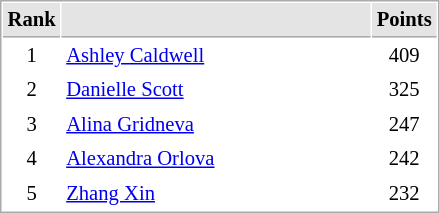<table cellspacing="1" cellpadding="3" style="border:1px solid #aaa; font-size:86%;">
<tr style="background:#e4e4e4;">
<th style="border-bottom:1px solid #aaa; width:10px;">Rank</th>
<th style="border-bottom:1px solid #aaa; width:200px;"></th>
<th style="border-bottom:1px solid #aaa; width:20px;">Points</th>
</tr>
<tr>
<td align=center>1</td>
<td> <a href='#'>Ashley Caldwell</a></td>
<td align=center>409</td>
</tr>
<tr>
<td align=center>2</td>
<td> <a href='#'>Danielle Scott</a></td>
<td align=center>325</td>
</tr>
<tr>
<td align=center>3</td>
<td> <a href='#'>Alina Gridneva</a></td>
<td align=center>247</td>
</tr>
<tr>
<td align=center>4</td>
<td> <a href='#'>Alexandra Orlova</a></td>
<td align=center>242</td>
</tr>
<tr>
<td align=center>5</td>
<td> <a href='#'>Zhang Xin</a></td>
<td align=center>232</td>
</tr>
</table>
